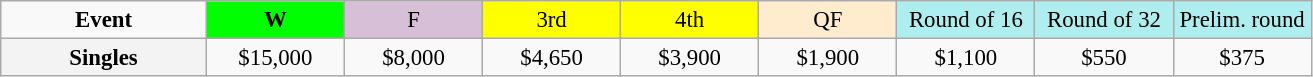<table class=wikitable style=font-size:95%;text-align:center>
<tr>
<td style="width:130px"><strong>Event</strong></td>
<td style="width:85px; background:lime"><strong>W</strong></td>
<td style="width:85px; background:thistle">F</td>
<td style="width:85px; background:#ffff00">3rd</td>
<td style="width:85px; background:#ffff00">4th</td>
<td style="width:85px; background:#ffebcd">QF</td>
<td style="width:85px; background:#afeeee">Round of 16</td>
<td style="width:85px; background:#afeeee">Round of 32</td>
<td style="width:85px; background:#afeeee">Prelim. round</td>
</tr>
<tr>
<th style=background:#f3f3f3>Singles </th>
<td>$15,000</td>
<td>$8,000</td>
<td>$4,650</td>
<td>$3,900</td>
<td>$1,900</td>
<td>$1,100</td>
<td>$550</td>
<td>$375</td>
</tr>
</table>
